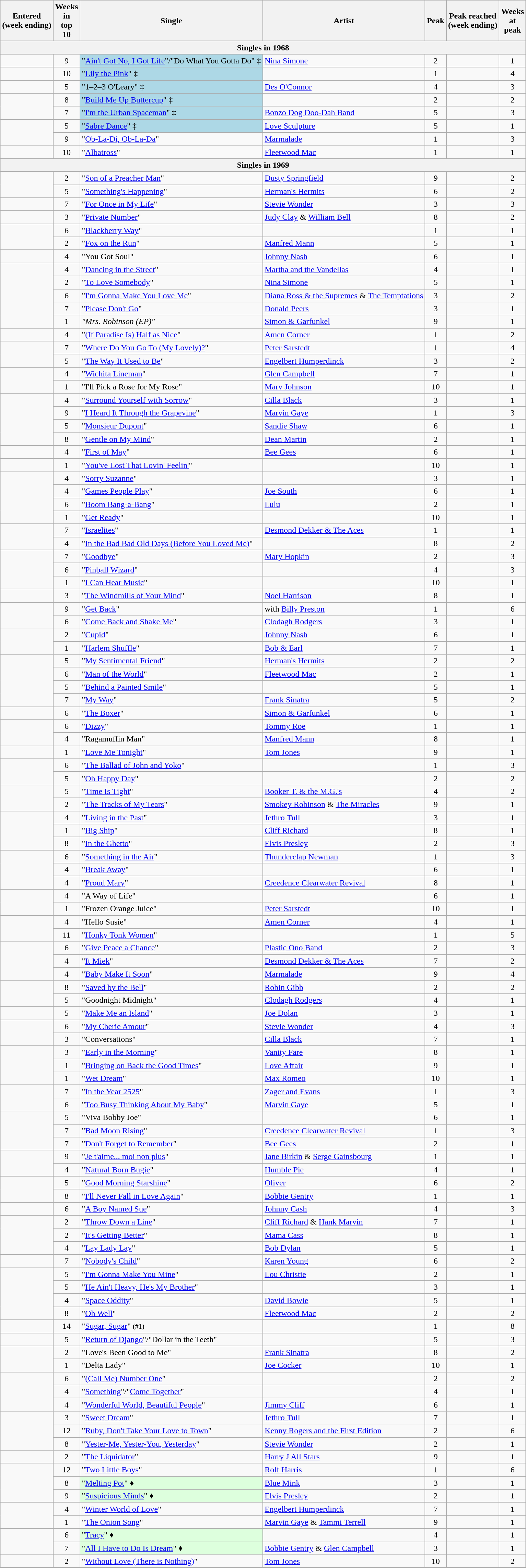<table class="wikitable sortable" style="text-align:center">
<tr>
<th>Entered<br>(week ending)</th>
<th>Weeks<br>in<br>top<br>10</th>
<th>Single</th>
<th>Artist</th>
<th>Peak</th>
<th>Peak reached<br>(week ending)</th>
<th>Weeks<br>at<br>peak</th>
</tr>
<tr>
<th colspan="7">Singles in 1968</th>
</tr>
<tr>
<td></td>
<td>9</td>
<td align="left" bgcolor=lightblue>"<a href='#'>Ain't Got No, I Got Life</a>"/"Do What You Gotta Do" ‡</td>
<td align="left"><a href='#'>Nina Simone</a></td>
<td>2</td>
<td></td>
<td>1</td>
</tr>
<tr>
<td></td>
<td>10</td>
<td align="left" bgcolor=lightblue>"<a href='#'>Lily the Pink</a>" ‡</td>
<td align="left"></td>
<td>1</td>
<td></td>
<td>4</td>
</tr>
<tr>
<td></td>
<td>5</td>
<td align="left" bgcolor=lightblue>"1–2–3 O'Leary" ‡</td>
<td align="left"><a href='#'>Des O'Connor</a></td>
<td>4</td>
<td></td>
<td>3</td>
</tr>
<tr>
<td rowspan="2"></td>
<td>8</td>
<td align="left" bgcolor=lightblue>"<a href='#'>Build Me Up Buttercup</a>" ‡</td>
<td align="left"></td>
<td>2</td>
<td></td>
<td>2</td>
</tr>
<tr>
<td>7</td>
<td align="left" bgcolor=lightblue>"<a href='#'>I'm the Urban Spaceman</a>" ‡</td>
<td align="left"><a href='#'>Bonzo Dog Doo-Dah Band</a></td>
<td>5</td>
<td></td>
<td>3</td>
</tr>
<tr>
<td rowspan="2"></td>
<td>5</td>
<td align="left" bgcolor=lightblue>"<a href='#'>Sabre Dance</a>" ‡</td>
<td align="left"><a href='#'>Love Sculpture</a></td>
<td>5</td>
<td></td>
<td>1</td>
</tr>
<tr>
<td>9</td>
<td align="left">"<a href='#'>Ob-La-Di, Ob-La-Da</a>"</td>
<td align="left"><a href='#'>Marmalade</a></td>
<td>1</td>
<td></td>
<td>3</td>
</tr>
<tr>
<td></td>
<td>10</td>
<td align="left">"<a href='#'>Albatross</a>"</td>
<td align="left"><a href='#'>Fleetwood Mac</a></td>
<td>1</td>
<td></td>
<td>1</td>
</tr>
<tr>
<th colspan="7">Singles in 1969</th>
</tr>
<tr>
<td rowspan="2"></td>
<td>2</td>
<td align="left">"<a href='#'>Son of a Preacher Man</a>"</td>
<td align="left"><a href='#'>Dusty Springfield</a></td>
<td>9</td>
<td></td>
<td>2</td>
</tr>
<tr>
<td>5</td>
<td align="left">"<a href='#'>Something's Happening</a>"</td>
<td align="left"><a href='#'>Herman's Hermits</a></td>
<td>6</td>
<td></td>
<td>2</td>
</tr>
<tr>
<td></td>
<td>7</td>
<td align="left">"<a href='#'>For Once in My Life</a>"</td>
<td align="left"><a href='#'>Stevie Wonder</a></td>
<td>3</td>
<td></td>
<td>3</td>
</tr>
<tr>
<td></td>
<td>3</td>
<td align="left">"<a href='#'>Private Number</a>"</td>
<td align="left"><a href='#'>Judy Clay</a> & <a href='#'>William Bell</a></td>
<td>8</td>
<td></td>
<td>2</td>
</tr>
<tr>
<td rowspan="2"></td>
<td>6</td>
<td align="left">"<a href='#'>Blackberry Way</a>"</td>
<td align="left"></td>
<td>1</td>
<td></td>
<td>1</td>
</tr>
<tr>
<td>2</td>
<td align="left">"<a href='#'>Fox on the Run</a>"</td>
<td align="left"><a href='#'>Manfred Mann</a></td>
<td>5</td>
<td></td>
<td>1</td>
</tr>
<tr>
<td></td>
<td>4</td>
<td align="left">"You Got Soul"</td>
<td align="left"><a href='#'>Johnny Nash</a></td>
<td>6</td>
<td></td>
<td>1</td>
</tr>
<tr>
<td rowspan="5"></td>
<td>4</td>
<td align="left">"<a href='#'>Dancing in the Street</a>"</td>
<td align="left"><a href='#'>Martha and the Vandellas</a></td>
<td>4</td>
<td></td>
<td>1</td>
</tr>
<tr>
<td>2</td>
<td align="left">"<a href='#'>To Love Somebody</a>"</td>
<td align="left"><a href='#'>Nina Simone</a></td>
<td>5</td>
<td></td>
<td>1</td>
</tr>
<tr>
<td>6</td>
<td align="left">"<a href='#'>I'm Gonna Make You Love Me</a>"</td>
<td align="left"><a href='#'>Diana Ross & the Supremes</a> & <a href='#'>The Temptations</a></td>
<td>3</td>
<td></td>
<td>2</td>
</tr>
<tr>
<td>7</td>
<td align="left">"<a href='#'>Please Don't Go</a>"</td>
<td align="left"><a href='#'>Donald Peers</a></td>
<td>3</td>
<td></td>
<td>1</td>
</tr>
<tr>
<td>1</td>
<td align="left"><em>"Mrs. Robinson (EP)"</em></td>
<td align="left"><a href='#'>Simon & Garfunkel</a></td>
<td>9</td>
<td></td>
<td>1</td>
</tr>
<tr>
<td></td>
<td>4</td>
<td align="left">"<a href='#'>(If Paradise Is) Half as Nice</a>"</td>
<td align="left"><a href='#'>Amen Corner</a></td>
<td>1</td>
<td></td>
<td>2</td>
</tr>
<tr>
<td rowspan="2"></td>
<td>7</td>
<td align="left">"<a href='#'>Where Do You Go To (My Lovely)?</a>"</td>
<td align="left"><a href='#'>Peter Sarstedt</a></td>
<td>1</td>
<td></td>
<td>4</td>
</tr>
<tr>
<td>5</td>
<td align="left">"<a href='#'>The Way It Used to Be</a>"</td>
<td align="left"><a href='#'>Engelbert Humperdinck</a></td>
<td>3</td>
<td></td>
<td>2</td>
</tr>
<tr>
<td rowspan="2"></td>
<td>4</td>
<td align="left">"<a href='#'>Wichita Lineman</a>"</td>
<td align="left"><a href='#'>Glen Campbell</a></td>
<td>7</td>
<td></td>
<td>1</td>
</tr>
<tr>
<td>1</td>
<td align="left">"I'll Pick a Rose for My Rose"</td>
<td align="left"><a href='#'>Marv Johnson</a></td>
<td>10</td>
<td></td>
<td>1</td>
</tr>
<tr>
<td rowspan="4"></td>
<td>4</td>
<td align="left">"<a href='#'>Surround Yourself with Sorrow</a>"</td>
<td align="left"><a href='#'>Cilla Black</a></td>
<td>3</td>
<td></td>
<td>1</td>
</tr>
<tr>
<td>9</td>
<td align="left">"<a href='#'>I Heard It Through the Grapevine</a>"</td>
<td align="left"><a href='#'>Marvin Gaye</a></td>
<td>1</td>
<td></td>
<td>3</td>
</tr>
<tr>
<td>5</td>
<td align="left">"<a href='#'>Monsieur Dupont</a>"</td>
<td align="left"><a href='#'>Sandie Shaw</a></td>
<td>6</td>
<td></td>
<td>1</td>
</tr>
<tr>
<td>8</td>
<td align="left">"<a href='#'>Gentle on My Mind</a>"</td>
<td align="left"><a href='#'>Dean Martin</a></td>
<td>2</td>
<td></td>
<td>1</td>
</tr>
<tr>
<td></td>
<td>4</td>
<td align="left">"<a href='#'>First of May</a>"</td>
<td align="left"><a href='#'>Bee Gees</a></td>
<td>6</td>
<td></td>
<td>1</td>
</tr>
<tr>
<td></td>
<td>1</td>
<td align="left">"<a href='#'>You've Lost That Lovin' Feelin'</a>" </td>
<td align="left"></td>
<td>10</td>
<td></td>
<td>1</td>
</tr>
<tr>
<td rowspan="4"></td>
<td>4</td>
<td align="left">"<a href='#'>Sorry Suzanne</a>"</td>
<td align="left"></td>
<td>3</td>
<td></td>
<td>1</td>
</tr>
<tr>
<td>4</td>
<td align="left">"<a href='#'>Games People Play</a>"</td>
<td align="left"><a href='#'>Joe South</a></td>
<td>6</td>
<td></td>
<td>1</td>
</tr>
<tr>
<td>6</td>
<td align="left">"<a href='#'>Boom Bang-a-Bang</a>" </td>
<td align="left"><a href='#'>Lulu</a></td>
<td>2</td>
<td></td>
<td>1</td>
</tr>
<tr>
<td>1</td>
<td align="left">"<a href='#'>Get Ready</a>"</td>
<td align="left"></td>
<td>10</td>
<td></td>
<td>1</td>
</tr>
<tr>
<td rowspan="2"></td>
<td>7</td>
<td align="left">"<a href='#'>Israelites</a>"</td>
<td align="left"><a href='#'>Desmond Dekker & The Aces</a></td>
<td>1</td>
<td></td>
<td>1</td>
</tr>
<tr>
<td>4</td>
<td align="left">"<a href='#'>In the Bad Bad Old Days (Before You Loved Me)</a>"</td>
<td align="left"></td>
<td>8</td>
<td></td>
<td>2</td>
</tr>
<tr>
<td rowspan="3"></td>
<td>7</td>
<td align="left">"<a href='#'>Goodbye</a>"</td>
<td align="left"><a href='#'>Mary Hopkin</a></td>
<td>2</td>
<td></td>
<td>3</td>
</tr>
<tr>
<td>6</td>
<td align="left">"<a href='#'>Pinball Wizard</a>"</td>
<td align="left"></td>
<td>4</td>
<td></td>
<td>3</td>
</tr>
<tr>
<td>1</td>
<td align="left">"<a href='#'>I Can Hear Music</a>"</td>
<td align="left"></td>
<td>10</td>
<td></td>
<td>1</td>
</tr>
<tr>
<td></td>
<td>3</td>
<td align="left">"<a href='#'>The Windmills of Your Mind</a>"</td>
<td align="left"><a href='#'>Noel Harrison</a></td>
<td>8</td>
<td></td>
<td>1</td>
</tr>
<tr>
<td rowspan="2"></td>
<td>9</td>
<td align="left">"<a href='#'>Get Back</a>"</td>
<td align="left"> with <a href='#'>Billy Preston</a></td>
<td>1</td>
<td></td>
<td>6</td>
</tr>
<tr>
<td>6</td>
<td align="left">"<a href='#'>Come Back and Shake Me</a>"</td>
<td align="left"><a href='#'>Clodagh Rodgers</a></td>
<td>3</td>
<td></td>
<td>1</td>
</tr>
<tr>
<td rowspan="2"></td>
<td>2</td>
<td align="left">"<a href='#'>Cupid</a>"</td>
<td align="left"><a href='#'>Johnny Nash</a></td>
<td>6</td>
<td></td>
<td>1</td>
</tr>
<tr>
<td>1</td>
<td align="left">"<a href='#'>Harlem Shuffle</a>"</td>
<td align="left"><a href='#'>Bob & Earl</a></td>
<td>7</td>
<td></td>
<td>1</td>
</tr>
<tr>
<td rowspan="4"></td>
<td>5</td>
<td align="left">"<a href='#'>My Sentimental Friend</a>"</td>
<td align="left"><a href='#'>Herman's Hermits</a></td>
<td>2</td>
<td></td>
<td>2</td>
</tr>
<tr>
<td>6</td>
<td align="left">"<a href='#'>Man of the World</a>"</td>
<td align="left"><a href='#'>Fleetwood Mac</a></td>
<td>2</td>
<td></td>
<td>1</td>
</tr>
<tr>
<td>5</td>
<td align="left">"<a href='#'>Behind a Painted Smile</a>"</td>
<td align="left"></td>
<td>5</td>
<td></td>
<td>1</td>
</tr>
<tr>
<td>7</td>
<td align="left">"<a href='#'>My Way</a>"</td>
<td align="left"><a href='#'>Frank Sinatra</a></td>
<td>5</td>
<td></td>
<td>2</td>
</tr>
<tr>
<td></td>
<td>6</td>
<td align="left">"<a href='#'>The Boxer</a>"</td>
<td align="left"><a href='#'>Simon & Garfunkel</a></td>
<td>6</td>
<td></td>
<td>1</td>
</tr>
<tr>
<td rowspan="2"></td>
<td>6</td>
<td align="left">"<a href='#'>Dizzy</a>"</td>
<td align="left"><a href='#'>Tommy Roe</a></td>
<td>1</td>
<td></td>
<td>1</td>
</tr>
<tr>
<td>4</td>
<td align="left">"Ragamuffin Man"</td>
<td align="left"><a href='#'>Manfred Mann</a></td>
<td>8</td>
<td></td>
<td>1</td>
</tr>
<tr>
<td></td>
<td>1</td>
<td align="left">"<a href='#'>Love Me Tonight</a>"</td>
<td align="left"><a href='#'>Tom Jones</a></td>
<td>9</td>
<td></td>
<td>1</td>
</tr>
<tr>
<td rowspan="2"></td>
<td>6</td>
<td align="left">"<a href='#'>The Ballad of John and Yoko</a>"</td>
<td align="left"></td>
<td>1</td>
<td></td>
<td>3</td>
</tr>
<tr>
<td>5</td>
<td align="left">"<a href='#'>Oh Happy Day</a>"</td>
<td align="left"></td>
<td>2</td>
<td></td>
<td>2</td>
</tr>
<tr>
<td rowspan="2"></td>
<td>5</td>
<td align="left">"<a href='#'>Time Is Tight</a>"</td>
<td align="left"><a href='#'>Booker T. & the M.G.'s</a></td>
<td>4</td>
<td></td>
<td>2</td>
</tr>
<tr>
<td>2</td>
<td align="left">"<a href='#'>The Tracks of My Tears</a>" </td>
<td align="left"><a href='#'>Smokey Robinson</a> & <a href='#'>The Miracles</a></td>
<td>9</td>
<td></td>
<td>1</td>
</tr>
<tr>
<td rowspan="3"></td>
<td>4</td>
<td align="left">"<a href='#'>Living in the Past</a>"</td>
<td align="left"><a href='#'>Jethro Tull</a></td>
<td>3</td>
<td></td>
<td>1</td>
</tr>
<tr>
<td>1</td>
<td align="left">"<a href='#'>Big Ship</a>"</td>
<td align="left"><a href='#'>Cliff Richard</a></td>
<td>8</td>
<td></td>
<td>1</td>
</tr>
<tr>
<td>8</td>
<td align="left">"<a href='#'>In the Ghetto</a>"</td>
<td align="left"><a href='#'>Elvis Presley</a></td>
<td>2</td>
<td></td>
<td>3</td>
</tr>
<tr>
<td rowspan="3"></td>
<td>6</td>
<td align="left">"<a href='#'>Something in the Air</a>"</td>
<td align="left"><a href='#'>Thunderclap Newman</a></td>
<td>1</td>
<td></td>
<td>3</td>
</tr>
<tr>
<td>4</td>
<td align="left">"<a href='#'>Break Away</a>"</td>
<td align="left"></td>
<td>6</td>
<td></td>
<td>1</td>
</tr>
<tr>
<td>4</td>
<td align="left">"<a href='#'>Proud Mary</a>"</td>
<td align="left"><a href='#'>Creedence Clearwater Revival</a></td>
<td>8</td>
<td></td>
<td>1</td>
</tr>
<tr>
<td rowspan="2"></td>
<td>4</td>
<td align="left">"A Way of Life"</td>
<td align="left"></td>
<td>6</td>
<td></td>
<td>1</td>
</tr>
<tr>
<td>1</td>
<td align="left">"Frozen Orange Juice"</td>
<td align="left"><a href='#'>Peter Sarstedt</a></td>
<td>10</td>
<td></td>
<td>1</td>
</tr>
<tr>
<td rowspan="2"></td>
<td>4</td>
<td align="left">"Hello Susie"</td>
<td align="left"><a href='#'>Amen Corner</a></td>
<td>4</td>
<td></td>
<td>1</td>
</tr>
<tr>
<td>11</td>
<td align="left">"<a href='#'>Honky Tonk Women</a>"</td>
<td align="left"></td>
<td>1</td>
<td></td>
<td>5</td>
</tr>
<tr>
<td rowspan="3"></td>
<td>6</td>
<td align="left">"<a href='#'>Give Peace a Chance</a>"</td>
<td align="left"><a href='#'>Plastic Ono Band</a></td>
<td>2</td>
<td></td>
<td>3</td>
</tr>
<tr>
<td>4</td>
<td align="left">"<a href='#'>It Miek</a>"</td>
<td align="left"><a href='#'>Desmond Dekker & The Aces</a></td>
<td>7</td>
<td></td>
<td>2</td>
</tr>
<tr>
<td>4</td>
<td align="left">"<a href='#'>Baby Make It Soon</a>"</td>
<td align="left"><a href='#'>Marmalade</a></td>
<td>9</td>
<td></td>
<td>4</td>
</tr>
<tr>
<td rowspan="2"></td>
<td>8</td>
<td align="left">"<a href='#'>Saved by the Bell</a>"</td>
<td align="left"><a href='#'>Robin Gibb</a></td>
<td>2</td>
<td></td>
<td>2</td>
</tr>
<tr>
<td>5</td>
<td align="left">"Goodnight Midnight"</td>
<td align="left"><a href='#'>Clodagh Rodgers</a></td>
<td>4</td>
<td></td>
<td>1</td>
</tr>
<tr>
<td></td>
<td>5</td>
<td align="left">"<a href='#'>Make Me an Island</a>"</td>
<td align="left"><a href='#'>Joe Dolan</a></td>
<td>3</td>
<td></td>
<td>1</td>
</tr>
<tr>
<td rowspan="2"></td>
<td>6</td>
<td align="left">"<a href='#'>My Cherie Amour</a>"</td>
<td align="left"><a href='#'>Stevie Wonder</a></td>
<td>4</td>
<td></td>
<td>3</td>
</tr>
<tr>
<td>3</td>
<td align="left">"Conversations"</td>
<td align="left"><a href='#'>Cilla Black</a></td>
<td>7</td>
<td></td>
<td>1</td>
</tr>
<tr>
<td rowspan="3"></td>
<td>3</td>
<td align="left">"<a href='#'>Early in the Morning</a>"</td>
<td align="left"><a href='#'>Vanity Fare</a></td>
<td>8</td>
<td></td>
<td>1</td>
</tr>
<tr>
<td>1</td>
<td align="left">"<a href='#'>Bringing on Back the Good Times</a>"</td>
<td align="left"><a href='#'>Love Affair</a></td>
<td>9</td>
<td></td>
<td>1</td>
</tr>
<tr>
<td>1</td>
<td align="left">"<a href='#'>Wet Dream</a>"</td>
<td align="left"><a href='#'>Max Romeo</a></td>
<td>10</td>
<td></td>
<td>1</td>
</tr>
<tr>
<td rowspan="2"></td>
<td>7</td>
<td align="left">"<a href='#'>In the Year 2525</a>"</td>
<td align="left"><a href='#'>Zager and Evans</a></td>
<td>1</td>
<td></td>
<td>3</td>
</tr>
<tr>
<td>6</td>
<td align="left">"<a href='#'>Too Busy Thinking About My Baby</a>"</td>
<td align="left"><a href='#'>Marvin Gaye</a></td>
<td>5</td>
<td></td>
<td>1</td>
</tr>
<tr>
<td rowspan="3"></td>
<td>5</td>
<td align="left">"Viva Bobby Joe"</td>
<td align="left"></td>
<td>6</td>
<td></td>
<td>1</td>
</tr>
<tr>
<td>7</td>
<td align="left">"<a href='#'>Bad Moon Rising</a>"</td>
<td align="left"><a href='#'>Creedence Clearwater Revival</a></td>
<td>1</td>
<td></td>
<td>3</td>
</tr>
<tr>
<td>7</td>
<td align="left">"<a href='#'>Don't Forget to Remember</a>"</td>
<td align="left"><a href='#'>Bee Gees</a></td>
<td>2</td>
<td></td>
<td>1</td>
</tr>
<tr>
<td rowspan="2"></td>
<td>9</td>
<td align="left">"<a href='#'>Je t'aime... moi non plus</a>" </td>
<td align="left"><a href='#'>Jane Birkin</a> & <a href='#'>Serge Gainsbourg</a></td>
<td>1</td>
<td></td>
<td>1</td>
</tr>
<tr>
<td>4</td>
<td align="left">"<a href='#'>Natural Born Bugie</a>"</td>
<td align="left"><a href='#'>Humble Pie</a></td>
<td>4</td>
<td></td>
<td>1</td>
</tr>
<tr>
<td rowspan="2"></td>
<td>5</td>
<td align="left">"<a href='#'>Good Morning Starshine</a>"</td>
<td align="left"><a href='#'>Oliver</a></td>
<td>6</td>
<td></td>
<td>2</td>
</tr>
<tr>
<td>8</td>
<td align="left">"<a href='#'>I'll Never Fall in Love Again</a>"</td>
<td align="left"><a href='#'>Bobbie Gentry</a></td>
<td>1</td>
<td></td>
<td>1</td>
</tr>
<tr>
<td></td>
<td>6</td>
<td align="left">"<a href='#'>A Boy Named Sue</a>"</td>
<td align="left"><a href='#'>Johnny Cash</a></td>
<td>4</td>
<td></td>
<td>3</td>
</tr>
<tr>
<td rowspan="3"></td>
<td>2</td>
<td align="left">"<a href='#'>Throw Down a Line</a>"</td>
<td align="left"><a href='#'>Cliff Richard</a> & <a href='#'>Hank Marvin</a></td>
<td>7</td>
<td></td>
<td>1</td>
</tr>
<tr>
<td>2</td>
<td align="left">"<a href='#'>It's Getting Better</a>"</td>
<td align="left"><a href='#'>Mama Cass</a></td>
<td>8</td>
<td></td>
<td>1</td>
</tr>
<tr>
<td>4</td>
<td align="left">"<a href='#'>Lay Lady Lay</a>"</td>
<td align="left"><a href='#'>Bob Dylan</a></td>
<td>5</td>
<td></td>
<td>1</td>
</tr>
<tr>
<td></td>
<td>7</td>
<td align="left">"<a href='#'>Nobody's Child</a>"</td>
<td align="left"><a href='#'>Karen Young</a></td>
<td>6</td>
<td></td>
<td>2</td>
</tr>
<tr>
<td rowspan="4"></td>
<td>5</td>
<td align="left">"<a href='#'>I'm Gonna Make You Mine</a>"</td>
<td align="left"><a href='#'>Lou Christie</a></td>
<td>2</td>
<td></td>
<td>1</td>
</tr>
<tr>
<td>5</td>
<td align="left">"<a href='#'>He Ain't Heavy, He's My Brother</a>"</td>
<td align="left"></td>
<td>3</td>
<td></td>
<td>1</td>
</tr>
<tr>
<td>4</td>
<td align="left">"<a href='#'>Space Oddity</a>"</td>
<td align="left"><a href='#'>David Bowie</a></td>
<td>5</td>
<td></td>
<td>1</td>
</tr>
<tr>
<td>8</td>
<td align="left">"<a href='#'>Oh Well</a>"</td>
<td align="left"><a href='#'>Fleetwood Mac</a></td>
<td>2</td>
<td></td>
<td>2</td>
</tr>
<tr>
<td></td>
<td>14</td>
<td align="left">"<a href='#'>Sugar, Sugar</a>" <small>(#1)</small></td>
<td align="left"></td>
<td>1</td>
<td></td>
<td>8</td>
</tr>
<tr>
<td></td>
<td>5</td>
<td align="left">"<a href='#'>Return of Django</a>"/"Dollar in the Teeth"</td>
<td align="left"></td>
<td>5</td>
<td></td>
<td>3</td>
</tr>
<tr>
<td rowspan="2"></td>
<td>2</td>
<td align="left">"Love's Been Good to Me"</td>
<td align="left"><a href='#'>Frank Sinatra</a></td>
<td>8</td>
<td></td>
<td>2</td>
</tr>
<tr>
<td>1</td>
<td align="left">"Delta Lady"</td>
<td align="left"><a href='#'>Joe Cocker</a></td>
<td>10</td>
<td></td>
<td>1</td>
</tr>
<tr>
<td rowspan="3"></td>
<td>6</td>
<td align="left">"<a href='#'>(Call Me) Number One</a>"</td>
<td align="left"></td>
<td>2</td>
<td></td>
<td>2</td>
</tr>
<tr>
<td>4</td>
<td align="left">"<a href='#'>Something</a>"/"<a href='#'>Come Together</a>"</td>
<td align="left"></td>
<td>4</td>
<td></td>
<td>1</td>
</tr>
<tr>
<td>4</td>
<td align="left">"<a href='#'>Wonderful World, Beautiful People</a>" </td>
<td align="left"><a href='#'>Jimmy Cliff</a></td>
<td>6</td>
<td></td>
<td>1</td>
</tr>
<tr>
<td rowspan="3"></td>
<td>3</td>
<td align="left">"<a href='#'>Sweet Dream</a>"</td>
<td align="left"><a href='#'>Jethro Tull</a></td>
<td>7</td>
<td></td>
<td>1</td>
</tr>
<tr>
<td>12</td>
<td align="left">"<a href='#'>Ruby, Don't Take Your Love to Town</a>"</td>
<td align="left"><a href='#'>Kenny Rogers and the First Edition</a></td>
<td>2</td>
<td></td>
<td>6</td>
</tr>
<tr>
<td>8</td>
<td align="left">"<a href='#'>Yester-Me, Yester-You, Yesterday</a>"</td>
<td align="left"><a href='#'>Stevie Wonder</a></td>
<td>2</td>
<td></td>
<td>1</td>
</tr>
<tr>
<td></td>
<td>2</td>
<td align="left">"<a href='#'>The Liquidator</a>" </td>
<td align="left"><a href='#'>Harry J All Stars</a></td>
<td>9</td>
<td></td>
<td>1</td>
</tr>
<tr>
<td rowspan="3"></td>
<td>12</td>
<td align="left">"<a href='#'>Two Little Boys</a>"</td>
<td align="left"><a href='#'>Rolf Harris</a></td>
<td>1</td>
<td></td>
<td>6</td>
</tr>
<tr>
<td>8</td>
<td align="left"  bgcolor=#DDFFDD>"<a href='#'>Melting Pot</a>" ♦</td>
<td align="left"><a href='#'>Blue Mink</a></td>
<td>3</td>
<td></td>
<td>1</td>
</tr>
<tr>
<td>9</td>
<td align="left"  bgcolor=#DDFFDD>"<a href='#'>Suspicious Minds</a>" ♦</td>
<td align="left"><a href='#'>Elvis Presley</a></td>
<td>2</td>
<td></td>
<td>1</td>
</tr>
<tr>
<td rowspan="2"></td>
<td>4</td>
<td align="left">"<a href='#'>Winter World of Love</a>"</td>
<td align="left"><a href='#'>Engelbert Humperdinck</a></td>
<td>7</td>
<td></td>
<td>1</td>
</tr>
<tr>
<td>1</td>
<td align="left">"<a href='#'>The Onion Song</a>"</td>
<td align="left"><a href='#'>Marvin Gaye</a> & <a href='#'>Tammi Terrell</a></td>
<td>9</td>
<td></td>
<td>1</td>
</tr>
<tr>
<td rowspan="2"></td>
<td>6</td>
<td align="left"  bgcolor=#DDFFDD>"<a href='#'>Tracy</a>" ♦</td>
<td align="left"></td>
<td>4</td>
<td></td>
<td>1</td>
</tr>
<tr>
<td>7</td>
<td align="left" bgcolor=#DDFFDD>"<a href='#'>All I Have to Do Is Dream</a>" ♦</td>
<td align="left"><a href='#'>Bobbie Gentry</a> & <a href='#'>Glen Campbell</a></td>
<td>3</td>
<td></td>
<td>1</td>
</tr>
<tr>
<td></td>
<td>2</td>
<td align="left">"<a href='#'>Without Love (There is Nothing)</a>"</td>
<td align="left"><a href='#'>Tom Jones</a></td>
<td>10</td>
<td></td>
<td>2</td>
</tr>
<tr>
</tr>
</table>
